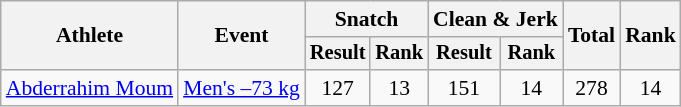<table class="wikitable" style="font-size:90%">
<tr>
<th rowspan="2">Athlete</th>
<th rowspan="2">Event</th>
<th colspan="2">Snatch</th>
<th colspan="2">Clean & Jerk</th>
<th rowspan="2">Total</th>
<th rowspan="2">Rank</th>
</tr>
<tr style="font-size:95%">
<th>Result</th>
<th>Rank</th>
<th>Result</th>
<th>Rank</th>
</tr>
<tr align=center>
<td align=left><a href='#'>Abderrahim Moum</a></td>
<td align=left><a href='#'>Men's –73 kg</a></td>
<td>127</td>
<td>13</td>
<td>151</td>
<td>14</td>
<td>278</td>
<td>14</td>
</tr>
</table>
